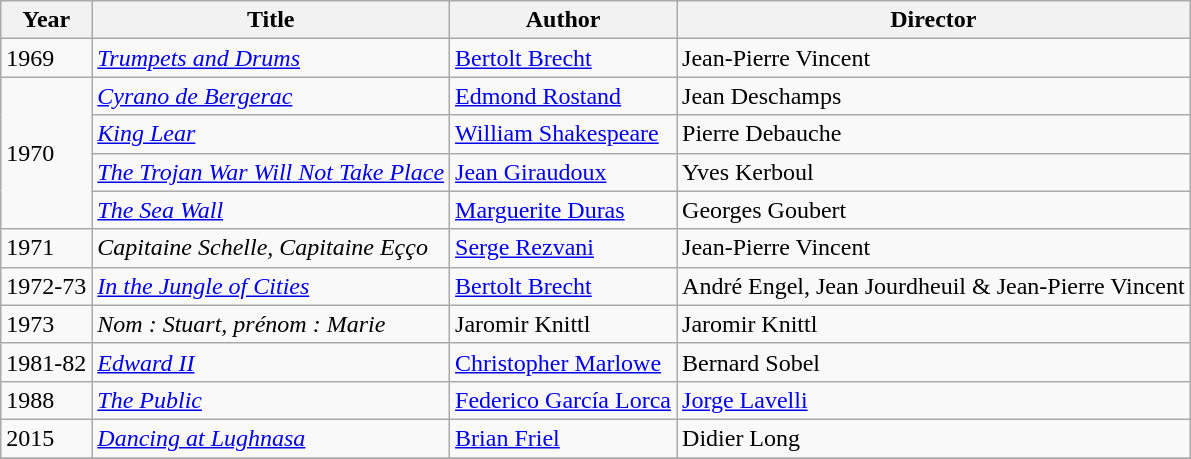<table class="wikitable">
<tr>
<th>Year</th>
<th>Title</th>
<th>Author</th>
<th>Director</th>
</tr>
<tr>
<td>1969</td>
<td><em><a href='#'>Trumpets and Drums</a></em></td>
<td><a href='#'>Bertolt Brecht</a></td>
<td>Jean-Pierre Vincent</td>
</tr>
<tr>
<td rowspan=4>1970</td>
<td><em><a href='#'>Cyrano de Bergerac</a></em></td>
<td><a href='#'>Edmond Rostand</a></td>
<td>Jean Deschamps</td>
</tr>
<tr>
<td><em><a href='#'>King Lear</a></em></td>
<td><a href='#'>William Shakespeare</a></td>
<td>Pierre Debauche</td>
</tr>
<tr>
<td><em><a href='#'>The Trojan War Will Not Take Place</a></em></td>
<td><a href='#'>Jean Giraudoux</a></td>
<td>Yves Kerboul</td>
</tr>
<tr>
<td><em><a href='#'>The Sea Wall</a></em></td>
<td><a href='#'>Marguerite Duras</a></td>
<td>Georges Goubert</td>
</tr>
<tr>
<td>1971</td>
<td><em>Capitaine Schelle, Capitaine Eçço</em></td>
<td><a href='#'>Serge Rezvani</a></td>
<td>Jean-Pierre Vincent</td>
</tr>
<tr>
<td>1972-73</td>
<td><em><a href='#'>In the Jungle of Cities</a></em></td>
<td><a href='#'>Bertolt Brecht</a></td>
<td>André Engel, Jean Jourdheuil & Jean-Pierre Vincent</td>
</tr>
<tr>
<td>1973</td>
<td><em>Nom : Stuart, prénom : Marie</em></td>
<td>Jaromir Knittl</td>
<td>Jaromir Knittl</td>
</tr>
<tr>
<td>1981-82</td>
<td><em><a href='#'>Edward II</a></em></td>
<td><a href='#'>Christopher Marlowe</a></td>
<td>Bernard Sobel</td>
</tr>
<tr>
<td>1988</td>
<td><em><a href='#'>The Public</a></em></td>
<td><a href='#'>Federico García Lorca</a></td>
<td><a href='#'>Jorge Lavelli</a></td>
</tr>
<tr>
<td>2015</td>
<td><em><a href='#'>Dancing at Lughnasa</a></em></td>
<td><a href='#'>Brian Friel</a></td>
<td>Didier Long</td>
</tr>
<tr>
</tr>
</table>
